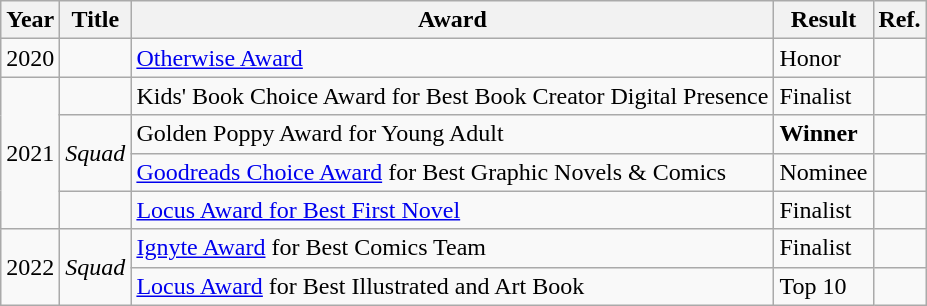<table class="wikitable sortable mw-collapsible">
<tr>
<th>Year</th>
<th>Title</th>
<th>Award</th>
<th>Result</th>
<th>Ref.</th>
</tr>
<tr>
<td>2020</td>
<td></td>
<td><a href='#'>Otherwise Award</a></td>
<td>Honor</td>
<td></td>
</tr>
<tr>
<td rowspan="4">2021</td>
<td></td>
<td>Kids' Book Choice Award for Best Book Creator Digital Presence</td>
<td>Finalist</td>
<td></td>
</tr>
<tr>
<td rowspan="2"><em>Squad</em></td>
<td>Golden Poppy Award for Young Adult</td>
<td><strong>Winner</strong></td>
<td></td>
</tr>
<tr>
<td><a href='#'>Goodreads Choice Award</a> for Best Graphic Novels & Comics</td>
<td>Nominee</td>
<td></td>
</tr>
<tr>
<td></td>
<td><a href='#'>Locus Award for Best First Novel</a></td>
<td>Finalist</td>
<td></td>
</tr>
<tr>
<td rowspan="2">2022</td>
<td rowspan="2"><em>Squad</em></td>
<td><a href='#'>Ignyte Award</a> for Best Comics Team</td>
<td>Finalist</td>
<td></td>
</tr>
<tr>
<td><a href='#'>Locus Award</a> for Best Illustrated and Art Book</td>
<td>Top 10</td>
<td></td>
</tr>
</table>
